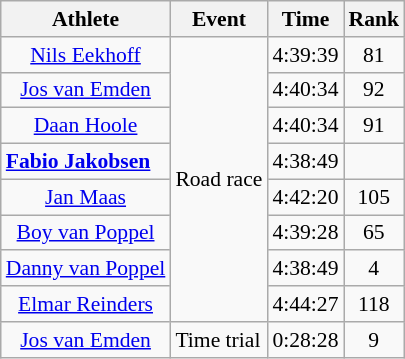<table class="wikitable" style="font-size:90%">
<tr>
<th>Athlete</th>
<th>Event</th>
<th>Time</th>
<th>Rank</th>
</tr>
<tr align=center>
<td><a href='#'>Nils Eekhoff</a></td>
<td align=left rowspan=8>Road race</td>
<td>4:39:39</td>
<td>81</td>
</tr>
<tr align=center>
<td><a href='#'>Jos van Emden</a></td>
<td>4:40:34</td>
<td>92</td>
</tr>
<tr align=center>
<td><a href='#'>Daan Hoole</a></td>
<td>4:40:34</td>
<td>91</td>
</tr>
<tr align=center>
<td align=left><strong><a href='#'>Fabio Jakobsen</a></strong></td>
<td>4:38:49</td>
<td></td>
</tr>
<tr align=center>
<td><a href='#'>Jan Maas</a></td>
<td>4:42:20</td>
<td>105</td>
</tr>
<tr align=center>
<td><a href='#'>Boy van Poppel</a></td>
<td>4:39:28</td>
<td>65</td>
</tr>
<tr align=center>
<td><a href='#'>Danny van Poppel</a></td>
<td>4:38:49</td>
<td>4</td>
</tr>
<tr align=center>
<td><a href='#'>Elmar Reinders</a></td>
<td>4:44:27</td>
<td>118</td>
</tr>
<tr align=center>
<td><a href='#'>Jos van Emden</a></td>
<td align=left rowspan=1>Time trial</td>
<td>0:28:28</td>
<td>9</td>
</tr>
</table>
